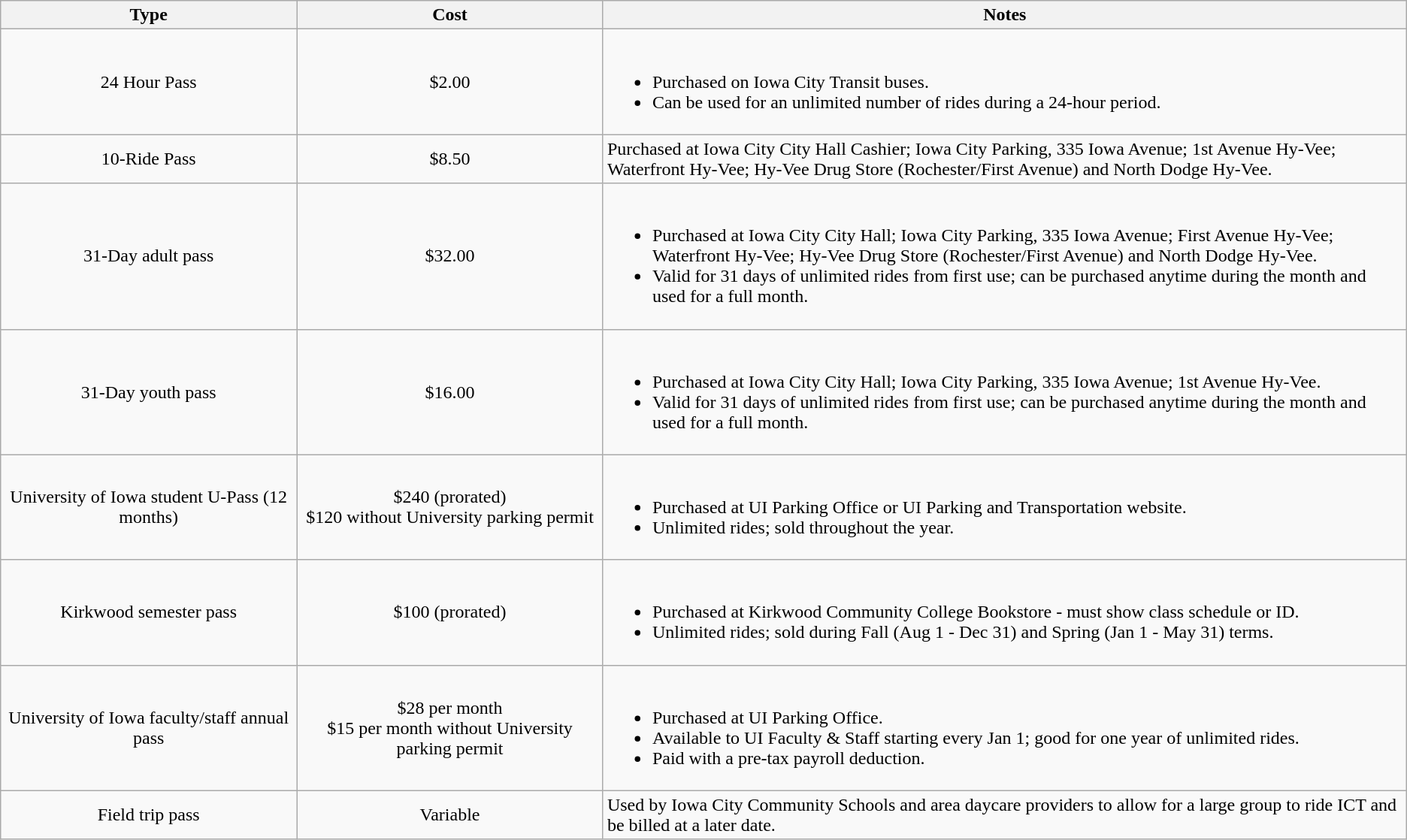<table class="wikitable">
<tr>
<th>Type</th>
<th>Cost</th>
<th>Notes</th>
</tr>
<tr align="center">
<td>24 Hour Pass</td>
<td>$2.00</td>
<td align="left"><br><ul><li>Purchased on Iowa City Transit buses.</li><li>Can be used for an unlimited number of rides during a 24-hour period.</li></ul></td>
</tr>
<tr align="center">
<td>10-Ride Pass</td>
<td>$8.50</td>
<td align="left">Purchased at Iowa City City Hall Cashier; Iowa City Parking, 335 Iowa Avenue; 1st Avenue Hy-Vee;<br>Waterfront Hy-Vee; Hy-Vee Drug Store (Rochester/First Avenue) and North Dodge Hy-Vee.</td>
</tr>
<tr align="center">
<td>31-Day adult pass</td>
<td>$32.00</td>
<td align="left"><br><ul><li>Purchased at Iowa City City Hall; Iowa City Parking, 335 Iowa Avenue; First Avenue Hy-Vee;<br>Waterfront Hy-Vee; Hy-Vee Drug Store (Rochester/First Avenue) and North Dodge Hy-Vee.</li><li>Valid for 31 days of unlimited rides from first use; can be purchased anytime during the month and used for a full month.</li></ul></td>
</tr>
<tr align="center">
<td>31-Day youth pass</td>
<td>$16.00</td>
<td align="left"><br><ul><li>Purchased at Iowa City City Hall; Iowa City Parking, 335 Iowa Avenue; 1st Avenue Hy-Vee.</li><li>Valid for 31 days of unlimited rides from first use; can be purchased anytime during the month and used for a full month.</li></ul></td>
</tr>
<tr align="center">
<td>University of Iowa student U-Pass (12 months)</td>
<td>$240 (prorated)<br>$120 without University parking permit</td>
<td align="left"><br><ul><li>Purchased at UI Parking Office or UI Parking and Transportation website.</li><li>Unlimited rides; sold throughout the year.</li></ul></td>
</tr>
<tr align="center">
<td>Kirkwood semester pass</td>
<td>$100 (prorated)</td>
<td align="left"><br><ul><li>Purchased at Kirkwood Community College Bookstore - must show class schedule or ID.</li><li>Unlimited rides; sold during Fall (Aug 1 - Dec 31) and Spring (Jan 1 - May 31) terms.</li></ul></td>
</tr>
<tr align="center">
<td>University of Iowa faculty/staff annual pass</td>
<td>$28 per month<br>$15 per month without University parking permit</td>
<td align="left"><br><ul><li>Purchased at UI Parking Office.</li><li>Available to UI Faculty & Staff starting every Jan 1; good for one year of unlimited rides.</li><li>Paid with a pre-tax payroll deduction.</li></ul></td>
</tr>
<tr align="center">
<td>Field trip pass</td>
<td>Variable</td>
<td align="left">Used by Iowa City Community Schools and area daycare providers to allow for a large group to ride ICT and be billed at a later date.</td>
</tr>
</table>
